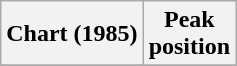<table class="wikitable sortable">
<tr>
<th align="left">Chart (1985)</th>
<th align="center">Peak<br>position</th>
</tr>
<tr>
</tr>
</table>
